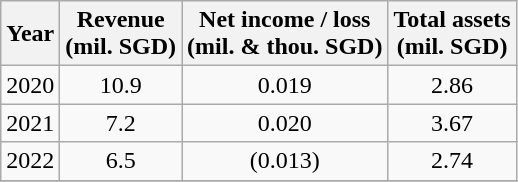<table class="wikitable" style="text-align:center;">
<tr>
<th>Year</th>
<th>Revenue<br>(mil. SGD)</th>
<th>Net income / loss<br>(mil. & thou. SGD)</th>
<th>Total assets<br>(mil. SGD)</th>
</tr>
<tr>
<td align="left">2020</td>
<td>10.9</td>
<td>0.019</td>
<td>2.86</td>
</tr>
<tr>
<td align="left">2021</td>
<td>7.2</td>
<td>0.020</td>
<td>3.67</td>
</tr>
<tr>
<td align="left">2022</td>
<td>6.5</td>
<td>(0.013)</td>
<td>2.74</td>
</tr>
<tr>
</tr>
</table>
